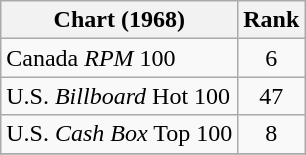<table class="wikitable sortable">
<tr>
<th align="left">Chart (1968)</th>
<th style="text-align:center;">Rank</th>
</tr>
<tr>
<td>Canada <em>RPM</em> 100</td>
<td style="text-align:center;">6</td>
</tr>
<tr>
<td>U.S. <em>Billboard</em> Hot 100</td>
<td style="text-align:center;">47</td>
</tr>
<tr>
<td>U.S. <em>Cash Box</em> Top 100</td>
<td style="text-align:center;">8</td>
</tr>
<tr>
</tr>
</table>
